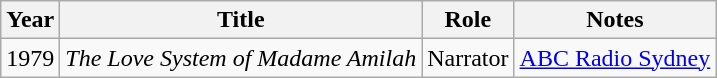<table class=wikitable>
<tr>
<th>Year</th>
<th>Title</th>
<th>Role</th>
<th>Notes</th>
</tr>
<tr>
<td>1979</td>
<td><em>The Love System of Madame Amilah</em></td>
<td>Narrator</td>
<td><a href='#'>ABC Radio Sydney</a></td>
</tr>
</table>
